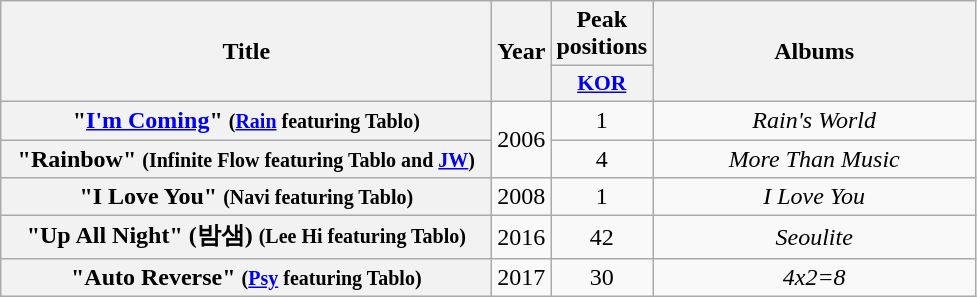<table class="wikitable plainrowheaders" style="text-align:center;">
<tr>
<th scope="col" rowspan="2" style="width:20em;">Title</th>
<th scope="col" rowspan="2" style="width:2em;">Year</th>
<th scope="col" colspan="1">Peak positions</th>
<th scope="col" rowspan="2" style="width:13em;">Albums</th>
</tr>
<tr>
<th scope="col" style="width:3em;font-size:90%;"><a href='#'>KOR</a><br></th>
</tr>
<tr>
<th scope="row">"<a href='#'>I'm Coming</a>" <small>(<a href='#'>Rain</a> featuring Tablo)</small></th>
<td rowspan="2">2006</td>
<td>1</td>
<td style="text-align:center;"><em>Rain's World</em></td>
</tr>
<tr>
<th scope="row">"Rainbow" <small>(Infinite Flow featuring Tablo and <a href='#'>JW</a>)</small></th>
<td>4</td>
<td style="text-align:center;"><em>More Than Music</em></td>
</tr>
<tr>
<th scope="row">"I Love You" <small>(Navi featuring Tablo)</small></th>
<td>2008</td>
<td>1</td>
<td style="text-align:center;"><em>I Love You</em></td>
</tr>
<tr>
<th scope="row">"Up All Night" (밤샘) <small>(Lee Hi featuring Tablo)</small></th>
<td>2016</td>
<td>42</td>
<td><em>Seoulite</em></td>
</tr>
<tr>
<th scope="row">"Auto Reverse" <small>(<a href='#'>Psy</a> featuring Tablo)</small></th>
<td>2017</td>
<td>30</td>
<td><em>4x2=8</em></td>
</tr>
</table>
